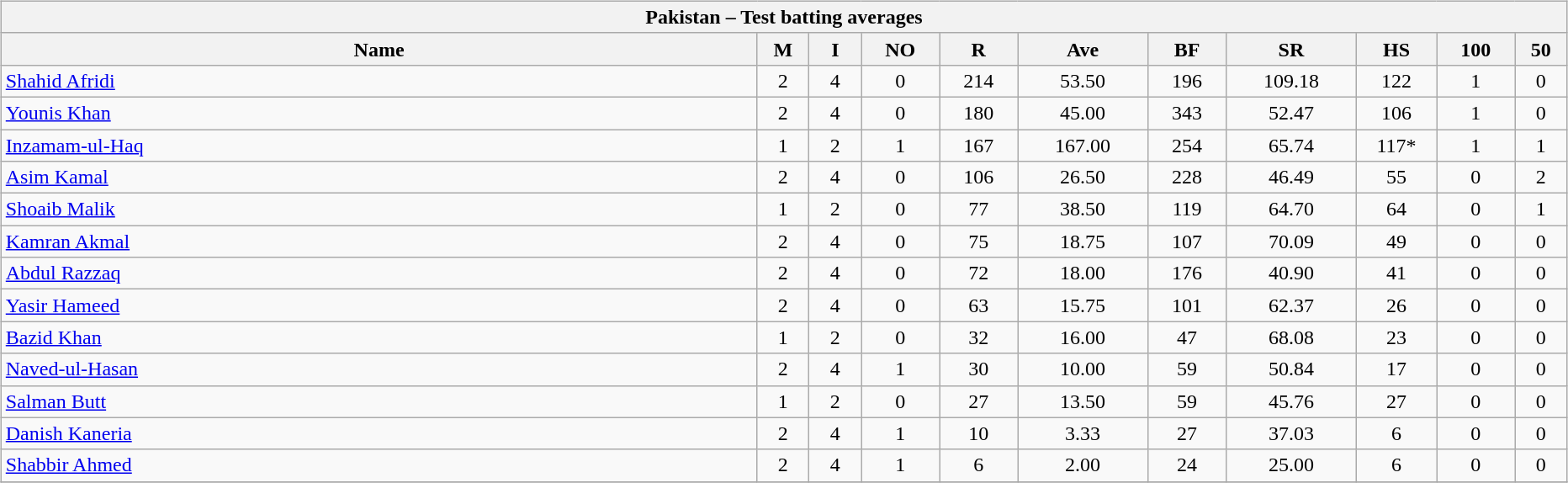<table width="100%">
<tr>
<td width=60%><br><table class="wikitable">
<tr>
<th colspan="11"> Pakistan – Test batting averages</th>
</tr>
<tr>
<th width=29%>Name</th>
<th width=2%>M</th>
<th width=2%>I</th>
<th width=3%>NO</th>
<th width=3%>R</th>
<th width=5%>Ave</th>
<th width=3%>BF</th>
<th width=5%>SR</th>
<th width=3%>HS</th>
<th width=3%>100</th>
<th width=2%>50</th>
</tr>
<tr align=center>
<td align=left><a href='#'>Shahid Afridi</a></td>
<td>2</td>
<td>4</td>
<td>0</td>
<td>214</td>
<td>53.50</td>
<td>196</td>
<td>109.18</td>
<td>122</td>
<td>1</td>
<td>0</td>
</tr>
<tr align=center>
<td align=left><a href='#'>Younis Khan</a></td>
<td>2</td>
<td>4</td>
<td>0</td>
<td>180</td>
<td>45.00</td>
<td>343</td>
<td>52.47</td>
<td>106</td>
<td>1</td>
<td>0</td>
</tr>
<tr align=center>
<td align=left><a href='#'>Inzamam-ul-Haq</a></td>
<td>1</td>
<td>2</td>
<td>1</td>
<td>167</td>
<td>167.00</td>
<td>254</td>
<td>65.74</td>
<td>117*</td>
<td>1</td>
<td>1</td>
</tr>
<tr align=center>
<td align=left><a href='#'>Asim Kamal</a></td>
<td>2</td>
<td>4</td>
<td>0</td>
<td>106</td>
<td>26.50</td>
<td>228</td>
<td>46.49</td>
<td>55</td>
<td>0</td>
<td>2</td>
</tr>
<tr align=center>
<td align=left><a href='#'>Shoaib Malik</a></td>
<td>1</td>
<td>2</td>
<td>0</td>
<td>77</td>
<td>38.50</td>
<td>119</td>
<td>64.70</td>
<td>64</td>
<td>0</td>
<td>1</td>
</tr>
<tr align=center>
<td align=left><a href='#'>Kamran Akmal</a></td>
<td>2</td>
<td>4</td>
<td>0</td>
<td>75</td>
<td>18.75</td>
<td>107</td>
<td>70.09</td>
<td>49</td>
<td>0</td>
<td>0</td>
</tr>
<tr align=center>
<td align=left><a href='#'>Abdul Razzaq</a></td>
<td>2</td>
<td>4</td>
<td>0</td>
<td>72</td>
<td>18.00</td>
<td>176</td>
<td>40.90</td>
<td>41</td>
<td>0</td>
<td>0</td>
</tr>
<tr align=center>
<td align=left><a href='#'>Yasir Hameed</a></td>
<td>2</td>
<td>4</td>
<td>0</td>
<td>63</td>
<td>15.75</td>
<td>101</td>
<td>62.37</td>
<td>26</td>
<td>0</td>
<td>0</td>
</tr>
<tr align=center>
<td align=left><a href='#'>Bazid Khan</a></td>
<td>1</td>
<td>2</td>
<td>0</td>
<td>32</td>
<td>16.00</td>
<td>47</td>
<td>68.08</td>
<td>23</td>
<td>0</td>
<td>0</td>
</tr>
<tr align=center>
<td align=left><a href='#'>Naved-ul-Hasan</a></td>
<td>2</td>
<td>4</td>
<td>1</td>
<td>30</td>
<td>10.00</td>
<td>59</td>
<td>50.84</td>
<td>17</td>
<td>0</td>
<td>0</td>
</tr>
<tr align=center>
<td align=left><a href='#'>Salman Butt</a></td>
<td>1</td>
<td>2</td>
<td>0</td>
<td>27</td>
<td>13.50</td>
<td>59</td>
<td>45.76</td>
<td>27</td>
<td>0</td>
<td>0</td>
</tr>
<tr align=center>
<td align=left><a href='#'>Danish Kaneria</a></td>
<td>2</td>
<td>4</td>
<td>1</td>
<td>10</td>
<td>3.33</td>
<td>27</td>
<td>37.03</td>
<td>6</td>
<td>0</td>
<td>0</td>
</tr>
<tr align=center>
<td align=left><a href='#'>Shabbir Ahmed</a></td>
<td>2</td>
<td>4</td>
<td>1</td>
<td>6</td>
<td>2.00</td>
<td>24</td>
<td>25.00</td>
<td>6</td>
<td>0</td>
<td>0</td>
</tr>
<tr>
</tr>
</table>
</td>
</tr>
</table>
